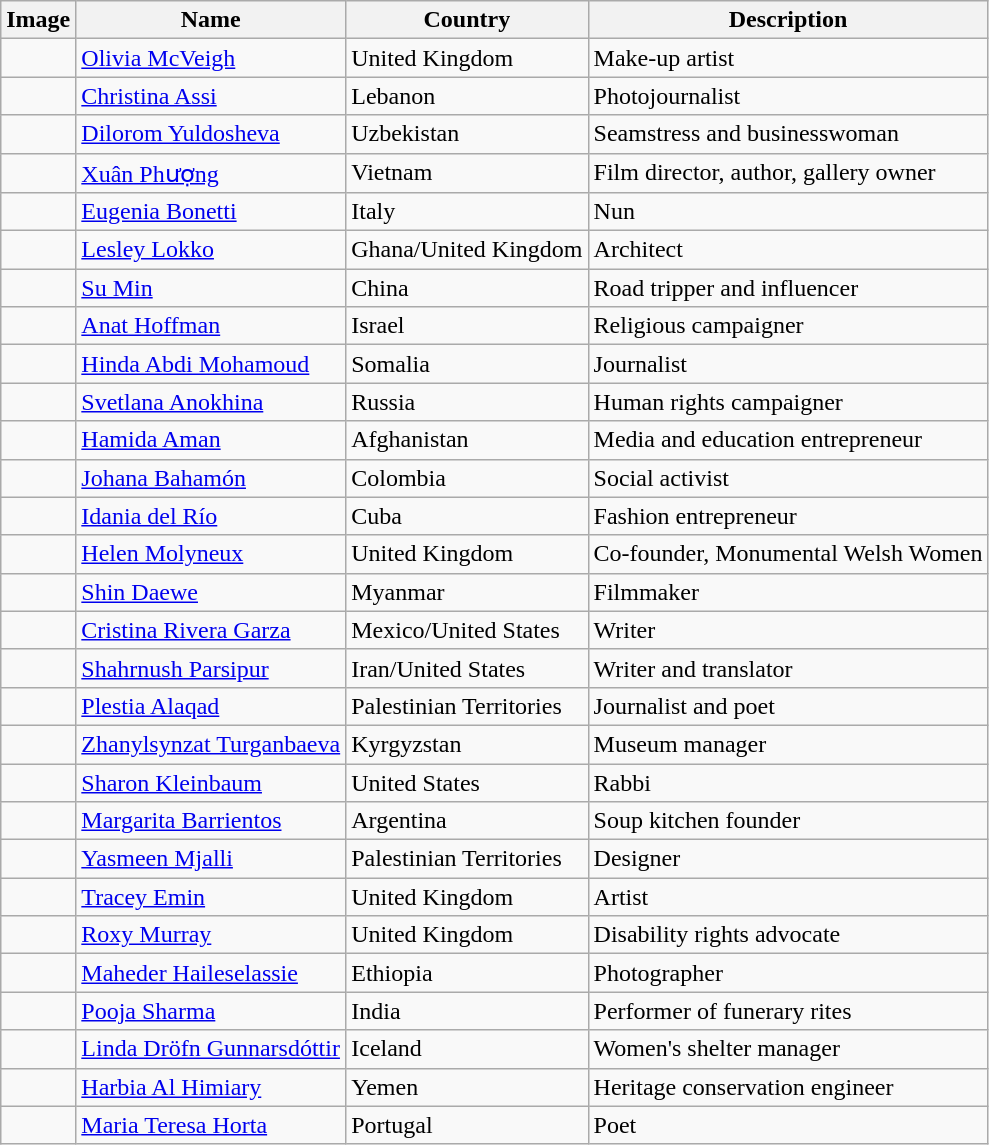<table class="wikitable sortable">
<tr>
<th>Image</th>
<th>Name</th>
<th>Country</th>
<th>Description</th>
</tr>
<tr>
<td></td>
<td><a href='#'>Olivia McVeigh</a></td>
<td>United Kingdom</td>
<td>Make-up artist</td>
</tr>
<tr>
<td></td>
<td><a href='#'>Christina Assi</a></td>
<td>Lebanon</td>
<td>Photojournalist</td>
</tr>
<tr>
<td></td>
<td><a href='#'>Dilorom Yuldosheva</a></td>
<td>Uzbekistan</td>
<td>Seamstress and businesswoman</td>
</tr>
<tr>
<td></td>
<td><a href='#'>Xuân Phượng</a></td>
<td>Vietnam</td>
<td>Film director, author, gallery owner</td>
</tr>
<tr>
<td></td>
<td><a href='#'>Eugenia Bonetti</a></td>
<td>Italy</td>
<td>Nun</td>
</tr>
<tr>
<td></td>
<td><a href='#'>Lesley Lokko</a></td>
<td>Ghana/United Kingdom</td>
<td>Architect</td>
</tr>
<tr>
<td></td>
<td><a href='#'>Su Min</a></td>
<td>China</td>
<td>Road tripper and influencer</td>
</tr>
<tr>
<td></td>
<td><a href='#'>Anat Hoffman</a></td>
<td>Israel</td>
<td>Religious campaigner</td>
</tr>
<tr>
<td></td>
<td><a href='#'>Hinda Abdi Mohamoud</a></td>
<td>Somalia</td>
<td>Journalist</td>
</tr>
<tr>
<td></td>
<td><a href='#'>Svetlana Anokhina</a></td>
<td>Russia</td>
<td>Human rights campaigner</td>
</tr>
<tr>
<td></td>
<td><a href='#'>Hamida Aman</a></td>
<td>Afghanistan</td>
<td>Media and education entrepreneur</td>
</tr>
<tr>
<td></td>
<td><a href='#'>Johana Bahamón</a></td>
<td>Colombia</td>
<td>Social activist</td>
</tr>
<tr>
<td></td>
<td><a href='#'>Idania del Río</a></td>
<td>Cuba</td>
<td>Fashion entrepreneur</td>
</tr>
<tr>
<td></td>
<td><a href='#'>Helen Molyneux</a></td>
<td>United Kingdom</td>
<td>Co-founder, Monumental Welsh Women</td>
</tr>
<tr>
<td></td>
<td><a href='#'>Shin Daewe</a></td>
<td>Myanmar</td>
<td>Filmmaker</td>
</tr>
<tr>
<td></td>
<td><a href='#'>Cristina Rivera Garza</a></td>
<td>Mexico/United States</td>
<td>Writer</td>
</tr>
<tr>
<td></td>
<td><a href='#'>Shahrnush Parsipur</a></td>
<td>Iran/United States</td>
<td>Writer and translator</td>
</tr>
<tr>
<td></td>
<td><a href='#'>Plestia Alaqad</a></td>
<td>Palestinian Territories</td>
<td>Journalist and poet</td>
</tr>
<tr>
<td></td>
<td><a href='#'>Zhanylsynzat Turganbaeva</a></td>
<td>Kyrgyzstan</td>
<td>Museum manager</td>
</tr>
<tr>
<td></td>
<td><a href='#'>Sharon Kleinbaum</a></td>
<td>United States</td>
<td>Rabbi</td>
</tr>
<tr>
<td></td>
<td><a href='#'>Margarita Barrientos</a></td>
<td>Argentina</td>
<td>Soup kitchen founder</td>
</tr>
<tr>
<td></td>
<td><a href='#'>Yasmeen Mjalli</a></td>
<td>Palestinian Territories</td>
<td>Designer</td>
</tr>
<tr>
<td></td>
<td><a href='#'>Tracey Emin</a></td>
<td>United Kingdom</td>
<td>Artist</td>
</tr>
<tr>
<td></td>
<td><a href='#'>Roxy Murray</a></td>
<td>United Kingdom</td>
<td>Disability rights advocate</td>
</tr>
<tr>
<td></td>
<td><a href='#'>Maheder Haileselassie</a></td>
<td>Ethiopia</td>
<td>Photographer</td>
</tr>
<tr>
<td></td>
<td><a href='#'>Pooja Sharma</a></td>
<td>India</td>
<td>Performer of funerary rites</td>
</tr>
<tr>
<td></td>
<td><a href='#'>Linda Dröfn Gunnarsdóttir</a></td>
<td>Iceland</td>
<td>Women's shelter manager</td>
</tr>
<tr>
<td></td>
<td><a href='#'>Harbia Al Himiary</a></td>
<td>Yemen</td>
<td>Heritage conservation engineer</td>
</tr>
<tr>
<td></td>
<td><a href='#'>Maria Teresa Horta</a></td>
<td>Portugal</td>
<td>Poet</td>
</tr>
</table>
